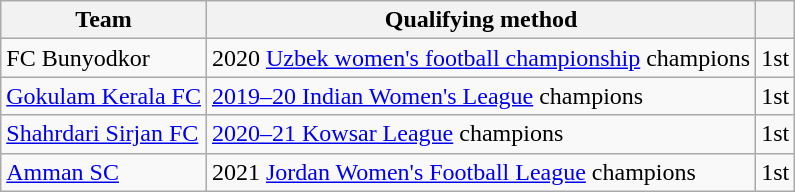<table class="wikitable">
<tr>
<th>Team</th>
<th>Qualifying method</th>
<th> </th>
</tr>
<tr>
<td> FC Bunyodkor</td>
<td>2020 <a href='#'>Uzbek women's football championship</a> champions</td>
<td>1st</td>
</tr>
<tr>
<td> <a href='#'>Gokulam Kerala FC</a></td>
<td><a href='#'>2019–20 Indian Women's League</a> champions</td>
<td>1st</td>
</tr>
<tr>
<td> <a href='#'>Shahrdari Sirjan FC</a></td>
<td><a href='#'>2020–21 Kowsar League</a> champions</td>
<td>1st</td>
</tr>
<tr>
<td> <a href='#'>Amman SC</a></td>
<td>2021 <a href='#'>Jordan Women's Football League</a> champions</td>
<td>1st</td>
</tr>
</table>
